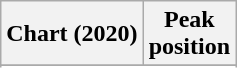<table class="wikitable plainrowheaders" style="text-align:center">
<tr>
<th scope="col">Chart (2020)</th>
<th scope="col">Peak<br>position</th>
</tr>
<tr>
</tr>
<tr>
</tr>
<tr>
</tr>
</table>
